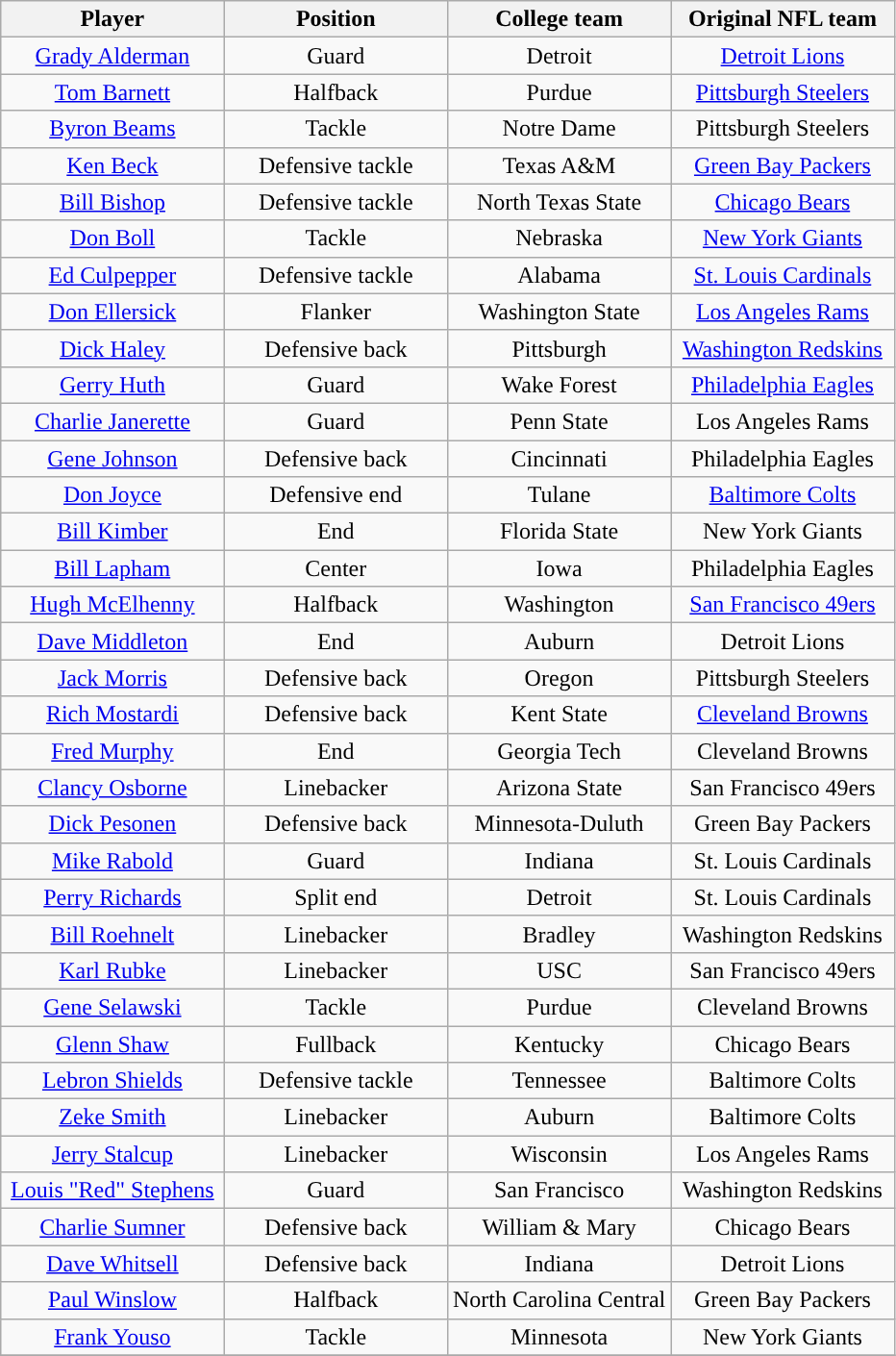<table class="wikitable sortable sortable" style="text-align:center">
<tr>
<th width=25%>Player</th>
<th width=25%>Position</th>
<th width=25%>College team</th>
<th width=25%>Original NFL team</th>
</tr>
<tr>
<td><a href='#'>Grady Alderman</a></td>
<td>Guard</td>
<td>Detroit</td>
<td><a href='#'>Detroit Lions</a></td>
</tr>
<tr>
<td><a href='#'>Tom Barnett</a></td>
<td>Halfback</td>
<td>Purdue</td>
<td><a href='#'>Pittsburgh Steelers</a></td>
</tr>
<tr>
<td><a href='#'>Byron Beams</a></td>
<td>Tackle</td>
<td>Notre Dame</td>
<td>Pittsburgh Steelers</td>
</tr>
<tr>
<td><a href='#'>Ken Beck</a></td>
<td>Defensive tackle</td>
<td>Texas A&M</td>
<td><a href='#'>Green Bay Packers</a></td>
</tr>
<tr>
<td><a href='#'>Bill Bishop</a></td>
<td>Defensive tackle</td>
<td>North Texas State</td>
<td><a href='#'>Chicago Bears</a></td>
</tr>
<tr>
<td><a href='#'>Don Boll</a></td>
<td>Tackle</td>
<td>Nebraska</td>
<td><a href='#'>New York Giants</a></td>
</tr>
<tr>
<td><a href='#'>Ed Culpepper</a></td>
<td>Defensive tackle</td>
<td>Alabama</td>
<td><a href='#'>St. Louis Cardinals</a></td>
</tr>
<tr>
<td><a href='#'>Don Ellersick</a></td>
<td>Flanker</td>
<td>Washington State</td>
<td><a href='#'>Los Angeles Rams</a></td>
</tr>
<tr>
<td><a href='#'>Dick Haley</a></td>
<td>Defensive back</td>
<td>Pittsburgh</td>
<td><a href='#'>Washington Redskins</a></td>
</tr>
<tr>
<td><a href='#'>Gerry Huth</a></td>
<td>Guard</td>
<td>Wake Forest</td>
<td><a href='#'>Philadelphia Eagles</a></td>
</tr>
<tr>
<td><a href='#'>Charlie Janerette</a></td>
<td>Guard</td>
<td>Penn State</td>
<td>Los Angeles Rams</td>
</tr>
<tr>
<td><a href='#'>Gene Johnson</a></td>
<td>Defensive back</td>
<td>Cincinnati</td>
<td>Philadelphia Eagles</td>
</tr>
<tr>
<td><a href='#'>Don Joyce</a></td>
<td>Defensive end</td>
<td>Tulane</td>
<td><a href='#'>Baltimore Colts</a></td>
</tr>
<tr>
<td><a href='#'>Bill Kimber</a></td>
<td>End</td>
<td>Florida State</td>
<td>New York Giants</td>
</tr>
<tr>
<td><a href='#'>Bill Lapham</a></td>
<td>Center</td>
<td>Iowa</td>
<td>Philadelphia Eagles</td>
</tr>
<tr>
<td><a href='#'>Hugh McElhenny</a></td>
<td>Halfback</td>
<td>Washington</td>
<td><a href='#'>San Francisco 49ers</a></td>
</tr>
<tr>
<td><a href='#'>Dave Middleton</a></td>
<td>End</td>
<td>Auburn</td>
<td>Detroit Lions</td>
</tr>
<tr>
<td><a href='#'>Jack Morris</a></td>
<td>Defensive back</td>
<td>Oregon</td>
<td>Pittsburgh Steelers</td>
</tr>
<tr>
<td><a href='#'>Rich Mostardi</a></td>
<td>Defensive back</td>
<td>Kent State</td>
<td><a href='#'>Cleveland Browns</a></td>
</tr>
<tr>
<td><a href='#'>Fred Murphy</a></td>
<td>End</td>
<td>Georgia Tech</td>
<td>Cleveland Browns</td>
</tr>
<tr>
<td><a href='#'>Clancy Osborne</a></td>
<td>Linebacker</td>
<td>Arizona State</td>
<td>San Francisco 49ers</td>
</tr>
<tr>
<td><a href='#'>Dick Pesonen</a></td>
<td>Defensive back</td>
<td>Minnesota-Duluth</td>
<td>Green Bay Packers</td>
</tr>
<tr>
<td><a href='#'>Mike Rabold</a></td>
<td>Guard</td>
<td>Indiana</td>
<td>St. Louis Cardinals</td>
</tr>
<tr>
<td><a href='#'>Perry Richards</a></td>
<td>Split end</td>
<td>Detroit</td>
<td>St. Louis Cardinals</td>
</tr>
<tr>
<td><a href='#'>Bill Roehnelt</a></td>
<td>Linebacker</td>
<td>Bradley</td>
<td>Washington Redskins</td>
</tr>
<tr>
<td><a href='#'>Karl Rubke</a></td>
<td>Linebacker</td>
<td>USC</td>
<td>San Francisco 49ers</td>
</tr>
<tr>
<td><a href='#'>Gene Selawski</a></td>
<td>Tackle</td>
<td>Purdue</td>
<td>Cleveland Browns</td>
</tr>
<tr>
<td><a href='#'>Glenn Shaw</a></td>
<td>Fullback</td>
<td>Kentucky</td>
<td>Chicago Bears</td>
</tr>
<tr>
<td><a href='#'>Lebron Shields</a></td>
<td>Defensive tackle</td>
<td>Tennessee</td>
<td>Baltimore Colts</td>
</tr>
<tr>
<td><a href='#'>Zeke Smith</a></td>
<td>Linebacker</td>
<td>Auburn</td>
<td>Baltimore Colts</td>
</tr>
<tr>
<td><a href='#'>Jerry Stalcup</a></td>
<td>Linebacker</td>
<td>Wisconsin</td>
<td>Los Angeles Rams</td>
</tr>
<tr>
<td><a href='#'>Louis "Red" Stephens</a></td>
<td>Guard</td>
<td>San Francisco</td>
<td>Washington Redskins</td>
</tr>
<tr>
<td><a href='#'>Charlie Sumner</a></td>
<td>Defensive back</td>
<td>William & Mary</td>
<td>Chicago Bears</td>
</tr>
<tr>
<td><a href='#'>Dave Whitsell</a></td>
<td>Defensive back</td>
<td>Indiana</td>
<td>Detroit Lions</td>
</tr>
<tr>
<td><a href='#'>Paul Winslow</a></td>
<td>Halfback</td>
<td>North Carolina Central</td>
<td>Green Bay Packers</td>
</tr>
<tr>
<td><a href='#'>Frank Youso</a></td>
<td>Tackle</td>
<td>Minnesota</td>
<td>New York Giants</td>
</tr>
<tr>
</tr>
</table>
